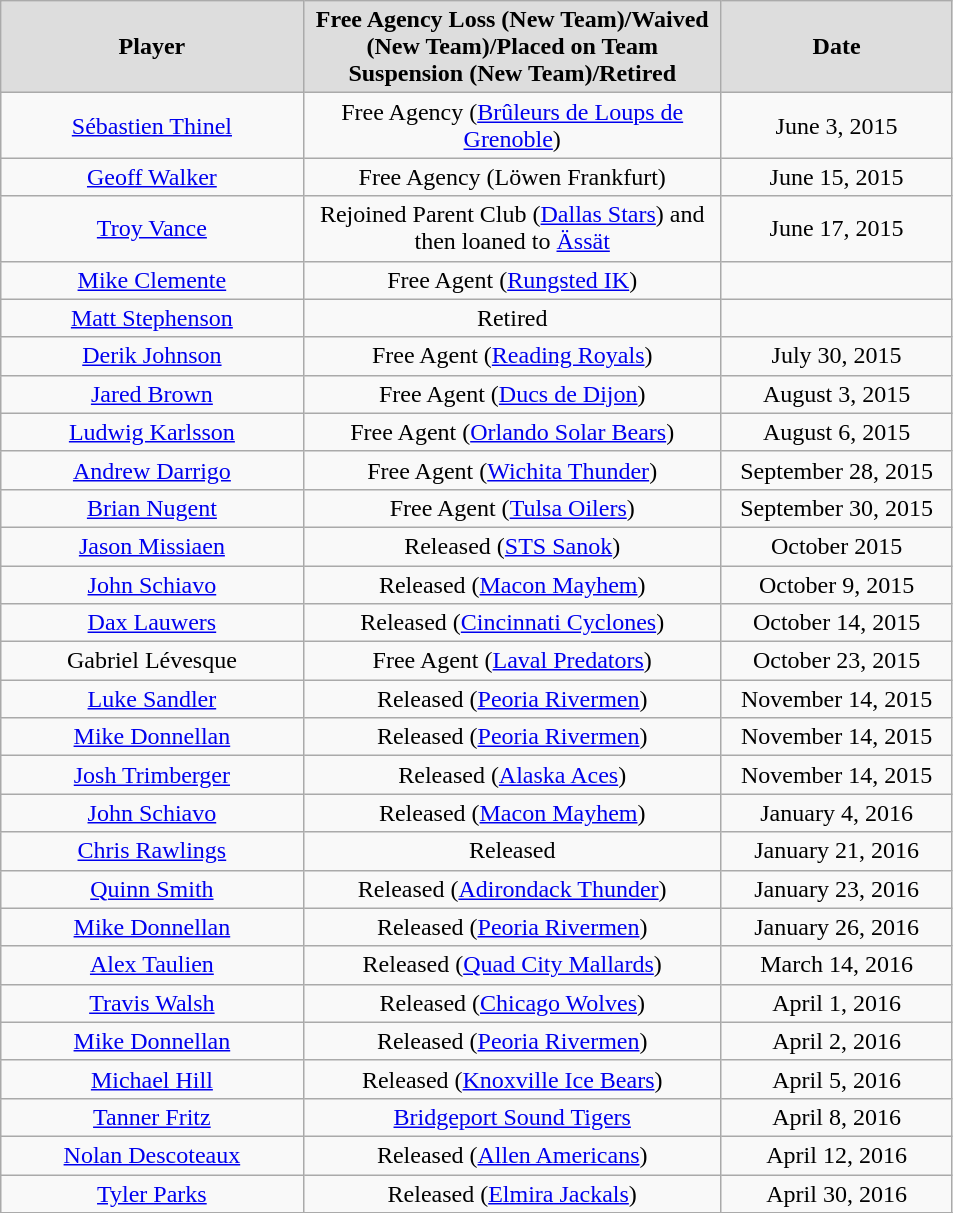<table class="wikitable" style="text-align: center; width: 635px; height: 75px;">
<tr align="center" bgcolor="#dddddd">
<td><strong>Player</strong></td>
<td><strong>Free Agency Loss (New Team)/Waived (New Team)/Placed on Team Suspension (New Team)/Retired</strong></td>
<td><strong>Date</strong></td>
</tr>
<tr>
<td style="width: 200px"><a href='#'>Sébastien Thinel</a></td>
<td style="width: 280px">Free Agency (<a href='#'>Brûleurs de Loups de Grenoble</a>)</td>
<td style="width: 150px">June 3, 2015</td>
</tr>
<tr>
<td style="width: 200px"><a href='#'>Geoff Walker</a></td>
<td style="width: 280px">Free Agency (Löwen Frankfurt)</td>
<td style="width: 150px">June 15, 2015</td>
</tr>
<tr>
<td style="width: 200px"><a href='#'>Troy Vance</a></td>
<td style="width: 280px">Rejoined Parent Club (<a href='#'>Dallas Stars</a>) and then loaned to <a href='#'>Ässät</a></td>
<td style="width: 150px">June 17, 2015</td>
</tr>
<tr>
<td style="width: 200px"><a href='#'>Mike Clemente</a></td>
<td style="width: 280px">Free Agent (<a href='#'>Rungsted IK</a>)</td>
<td style="width: 150px"></td>
</tr>
<tr>
<td style="width: 200px"><a href='#'>Matt Stephenson</a></td>
<td style="width: 280px">Retired</td>
<td style="width: 150px"></td>
</tr>
<tr>
<td style="width: 200px"><a href='#'>Derik Johnson</a></td>
<td style="width: 280px">Free Agent (<a href='#'>Reading Royals</a>)</td>
<td style="width: 150px">July 30, 2015</td>
</tr>
<tr>
<td style="width: 200px"><a href='#'>Jared Brown</a></td>
<td style="width: 280px">Free Agent (<a href='#'>Ducs de Dijon</a>)</td>
<td style="width: 150px">August 3, 2015</td>
</tr>
<tr>
<td style="width: 200px"><a href='#'>Ludwig Karlsson</a></td>
<td style="width: 280px">Free Agent (<a href='#'>Orlando Solar Bears</a>)</td>
<td style="width: 150px">August 6, 2015</td>
</tr>
<tr>
<td style="width: 200px"><a href='#'>Andrew Darrigo</a></td>
<td style="width: 280px">Free Agent (<a href='#'>Wichita Thunder</a>)</td>
<td style="width: 150px">September 28, 2015</td>
</tr>
<tr>
<td style="width: 200px"><a href='#'>Brian Nugent</a></td>
<td style="width: 280px">Free Agent (<a href='#'>Tulsa Oilers</a>)</td>
<td style="width: 150px">September 30, 2015</td>
</tr>
<tr>
<td style="width: 200px"><a href='#'>Jason Missiaen</a></td>
<td style="width: 280px">Released (<a href='#'>STS Sanok</a>)</td>
<td style="width: 150px">October 2015</td>
</tr>
<tr>
<td style="width: 200px"><a href='#'>John Schiavo</a></td>
<td style="width: 280px">Released (<a href='#'>Macon Mayhem</a>)</td>
<td style="width: 150px">October 9, 2015</td>
</tr>
<tr>
<td style="width: 200px"><a href='#'>Dax Lauwers</a></td>
<td style="width: 280px">Released (<a href='#'>Cincinnati Cyclones</a>)</td>
<td style="width: 150px">October 14, 2015</td>
</tr>
<tr>
<td style="width: 200px">Gabriel Lévesque</td>
<td style="width: 280px">Free Agent (<a href='#'>Laval Predators</a>)</td>
<td style="width: 150px">October 23, 2015</td>
</tr>
<tr>
<td style="width: 200px"><a href='#'>Luke Sandler</a></td>
<td style="width: 280px">Released (<a href='#'>Peoria Rivermen</a>)</td>
<td style="width: 150px">November 14, 2015</td>
</tr>
<tr>
<td style="width: 200px"><a href='#'>Mike Donnellan</a></td>
<td style="width: 280px">Released (<a href='#'>Peoria Rivermen</a>)</td>
<td style="width: 150px">November 14, 2015</td>
</tr>
<tr>
<td style="width: 200px"><a href='#'>Josh Trimberger</a></td>
<td style="width: 280px">Released (<a href='#'>Alaska Aces</a>)</td>
<td style="width: 150px">November 14, 2015</td>
</tr>
<tr>
<td style="width: 200px"><a href='#'>John Schiavo</a></td>
<td style="width: 280px">Released (<a href='#'>Macon Mayhem</a>)</td>
<td style="width: 150px">January 4, 2016</td>
</tr>
<tr>
<td style="width: 200px"><a href='#'>Chris Rawlings</a></td>
<td style="width: 280px">Released</td>
<td style="width: 150px">January 21, 2016</td>
</tr>
<tr>
<td style="width: 200px"><a href='#'>Quinn Smith</a></td>
<td style="width: 280px">Released (<a href='#'>Adirondack Thunder</a>)</td>
<td style="width: 150px">January 23, 2016</td>
</tr>
<tr>
<td style="width: 200px"><a href='#'>Mike Donnellan</a></td>
<td style="width: 280px">Released (<a href='#'>Peoria Rivermen</a>)</td>
<td style="width: 150px">January 26, 2016</td>
</tr>
<tr>
<td style="width: 200px"><a href='#'>Alex Taulien</a></td>
<td style="width: 280px">Released (<a href='#'>Quad City Mallards</a>)</td>
<td style="width: 150px">March 14, 2016</td>
</tr>
<tr>
<td style="width: 200px"><a href='#'>Travis Walsh</a></td>
<td style="width: 280px">Released (<a href='#'>Chicago Wolves</a>)</td>
<td style="width: 150px">April 1, 2016</td>
</tr>
<tr>
<td style="width: 200px"><a href='#'>Mike Donnellan</a></td>
<td style="width: 280px">Released (<a href='#'>Peoria Rivermen</a>)</td>
<td style="width: 150px">April 2, 2016</td>
</tr>
<tr>
<td style="width: 200px"><a href='#'>Michael Hill</a></td>
<td style="width: 280px">Released (<a href='#'>Knoxville Ice Bears</a>)</td>
<td style="width: 150px">April 5, 2016</td>
</tr>
<tr>
<td style="width: 200px"><a href='#'>Tanner Fritz</a></td>
<td style="width: 280px"><a href='#'>Bridgeport Sound Tigers</a></td>
<td style="width: 150px">April 8, 2016</td>
</tr>
<tr>
<td style="width: 200px"><a href='#'>Nolan Descoteaux</a></td>
<td style="width: 280px">Released (<a href='#'>Allen Americans</a>)</td>
<td style="width: 150px">April 12, 2016</td>
</tr>
<tr>
<td style="width: 200px"><a href='#'>Tyler Parks</a></td>
<td style="width: 280px">Released (<a href='#'>Elmira Jackals</a>)</td>
<td style="width: 150px">April 30, 2016</td>
</tr>
<tr>
</tr>
</table>
